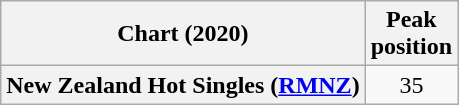<table class="wikitable plainrowheaders" style="text-align:center">
<tr>
<th scope="col">Chart (2020)</th>
<th scope="col">Peak<br>position</th>
</tr>
<tr>
<th scope="row">New Zealand Hot Singles (<a href='#'>RMNZ</a>)</th>
<td>35</td>
</tr>
</table>
